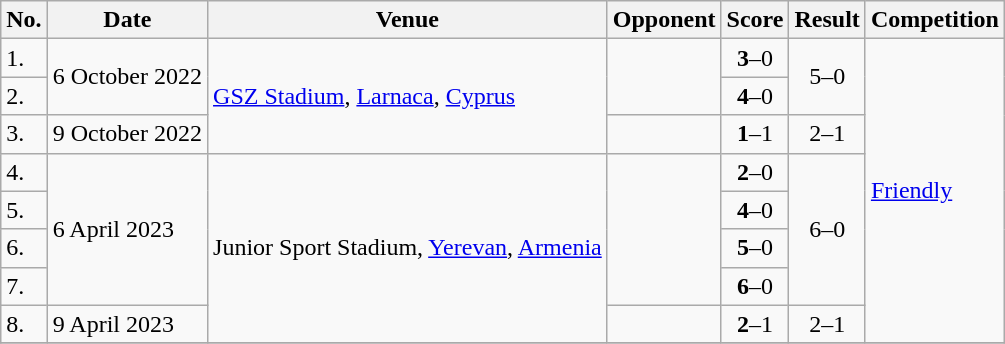<table class="wikitable">
<tr>
<th>No.</th>
<th>Date</th>
<th>Venue</th>
<th>Opponent</th>
<th>Score</th>
<th>Result</th>
<th>Competition</th>
</tr>
<tr>
<td>1.</td>
<td rowspan=2>6 October 2022</td>
<td rowspan=3><a href='#'>GSZ Stadium</a>, <a href='#'>Larnaca</a>, <a href='#'>Cyprus</a></td>
<td rowspan=2></td>
<td align=center><strong>3</strong>–0</td>
<td rowspan=2 align=center>5–0</td>
<td rowspan=8><a href='#'>Friendly</a></td>
</tr>
<tr>
<td>2.</td>
<td align=center><strong>4</strong>–0</td>
</tr>
<tr>
<td>3.</td>
<td>9 October 2022</td>
<td></td>
<td align=center><strong>1</strong>–1</td>
<td align=center>2–1</td>
</tr>
<tr>
<td>4.</td>
<td rowspan=4>6 April 2023</td>
<td rowspan=5>Junior Sport Stadium, <a href='#'>Yerevan</a>, <a href='#'>Armenia</a></td>
<td rowspan=4></td>
<td align=center><strong>2</strong>–0</td>
<td rowspan=4 align=center>6–0</td>
</tr>
<tr>
<td>5.</td>
<td align=center><strong>4</strong>–0</td>
</tr>
<tr>
<td>6.</td>
<td align=center><strong>5</strong>–0</td>
</tr>
<tr>
<td>7.</td>
<td align=center><strong>6</strong>–0</td>
</tr>
<tr>
<td>8.</td>
<td>9 April 2023</td>
<td></td>
<td align=center><strong>2</strong>–1</td>
<td align=center>2–1</td>
</tr>
<tr>
</tr>
</table>
